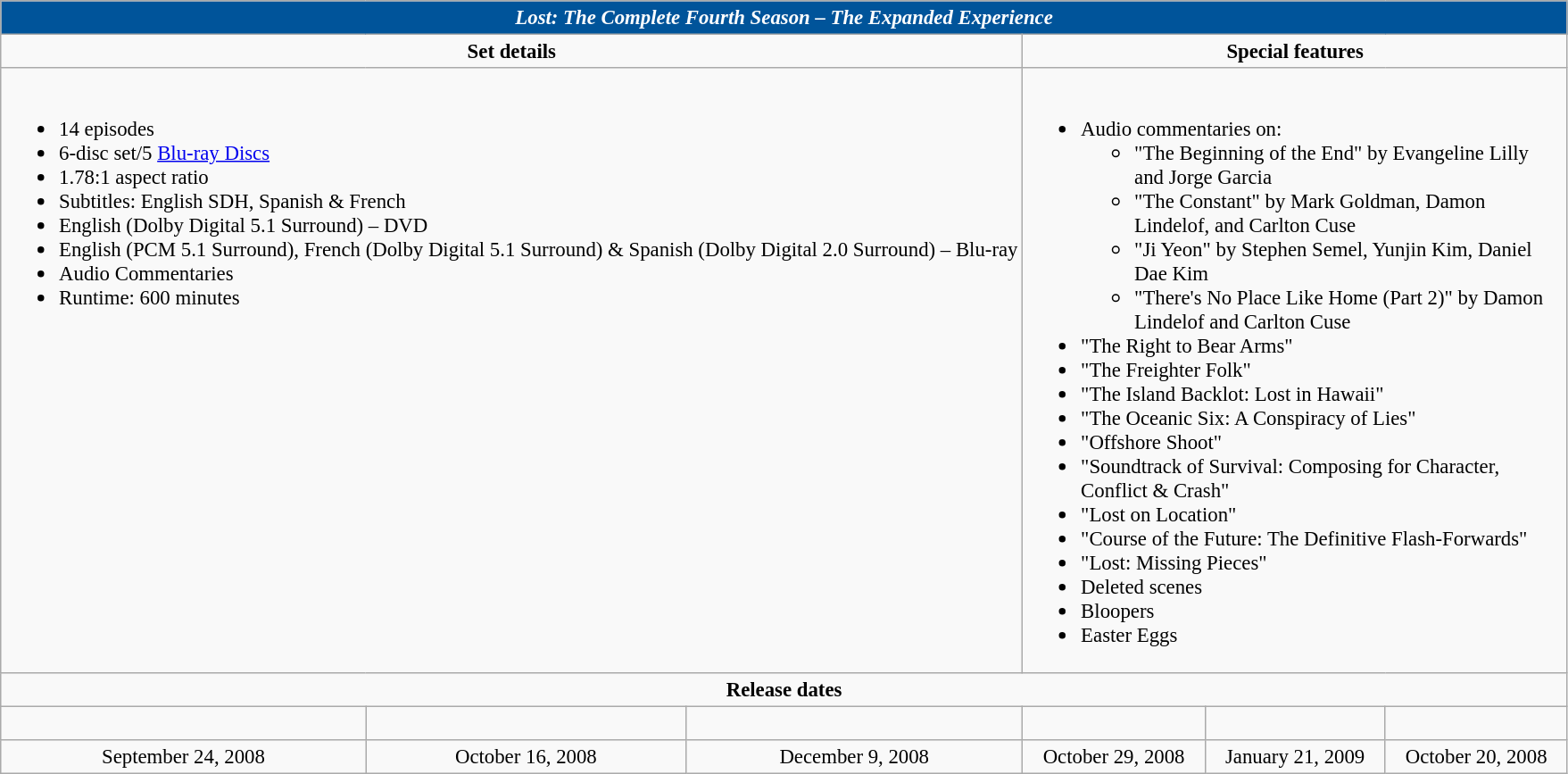<table class="wikitable" style="font-size: 95%;">
<tr>
<th colspan="6"  style="background:#00549A;color:white;"><em>Lost: The Complete Fourth Season – The Expanded Experience</em></th>
</tr>
<tr valign="top">
<td align="center" width="400" colspan="3"><strong>Set details</strong></td>
<td width="400" align="center" colspan="3"><strong>Special features</strong></td>
</tr>
<tr valign="top">
<td colspan="3" align="left"><br><ul><li>14 episodes</li><li>6-disc set/5 <a href='#'>Blu-ray Discs</a></li><li>1.78:1 aspect ratio</li><li>Subtitles: English SDH, Spanish & French</li><li>English (Dolby Digital 5.1 Surround) – DVD</li><li>English (PCM 5.1 Surround), French (Dolby Digital 5.1 Surround) & Spanish (Dolby Digital 2.0 Surround) – Blu-ray</li><li>Audio Commentaries</li><li>Runtime: 600 minutes</li></ul></td>
<td colspan="3" align="left" width="400"><br><ul><li>Audio commentaries on:<ul><li>"The Beginning of the End" by Evangeline Lilly and Jorge Garcia</li><li>"The Constant" by Mark Goldman, Damon Lindelof, and Carlton Cuse</li><li>"Ji Yeon" by Stephen Semel, Yunjin Kim, Daniel Dae Kim</li><li>"There's No Place Like Home (Part 2)" by Damon Lindelof and Carlton Cuse</li></ul></li><li>"The Right to Bear Arms"</li><li>"The Freighter Folk"</li><li>"The Island Backlot: Lost in Hawaii"</li><li>"The Oceanic Six: A Conspiracy of Lies"</li><li>"Offshore Shoot"</li><li>"Soundtrack of Survival: Composing for Character, Conflict & Crash"</li><li>"Lost on Location"</li><li>"Course of the Future: The Definitive Flash-Forwards"</li><li>"Lost: Missing Pieces"</li><li>Deleted scenes</li><li>Bloopers</li><li>Easter Eggs</li></ul></td>
</tr>
<tr>
<td colspan="6" align="center"><strong>Release dates</strong></td>
</tr>
<tr>
<td colspan="1" align="center"></td>
<td colspan="1" align="center"></td>
<td colspan="1" align="center"><br></td>
<td colspan="1" align="center"></td>
<td colspan="1" align="center"></td>
<td colspan="1" align="center"></td>
</tr>
<tr>
<td colspan="1" align="center">September 24, 2008</td>
<td colspan="1" align="center">October 16, 2008</td>
<td colspan="1" align="center">December 9, 2008</td>
<td colspan="1" align="center">October 29, 2008</td>
<td colspan="1" align="center">January 21, 2009</td>
<td colspan="1" align="center">October 20, 2008</td>
</tr>
</table>
